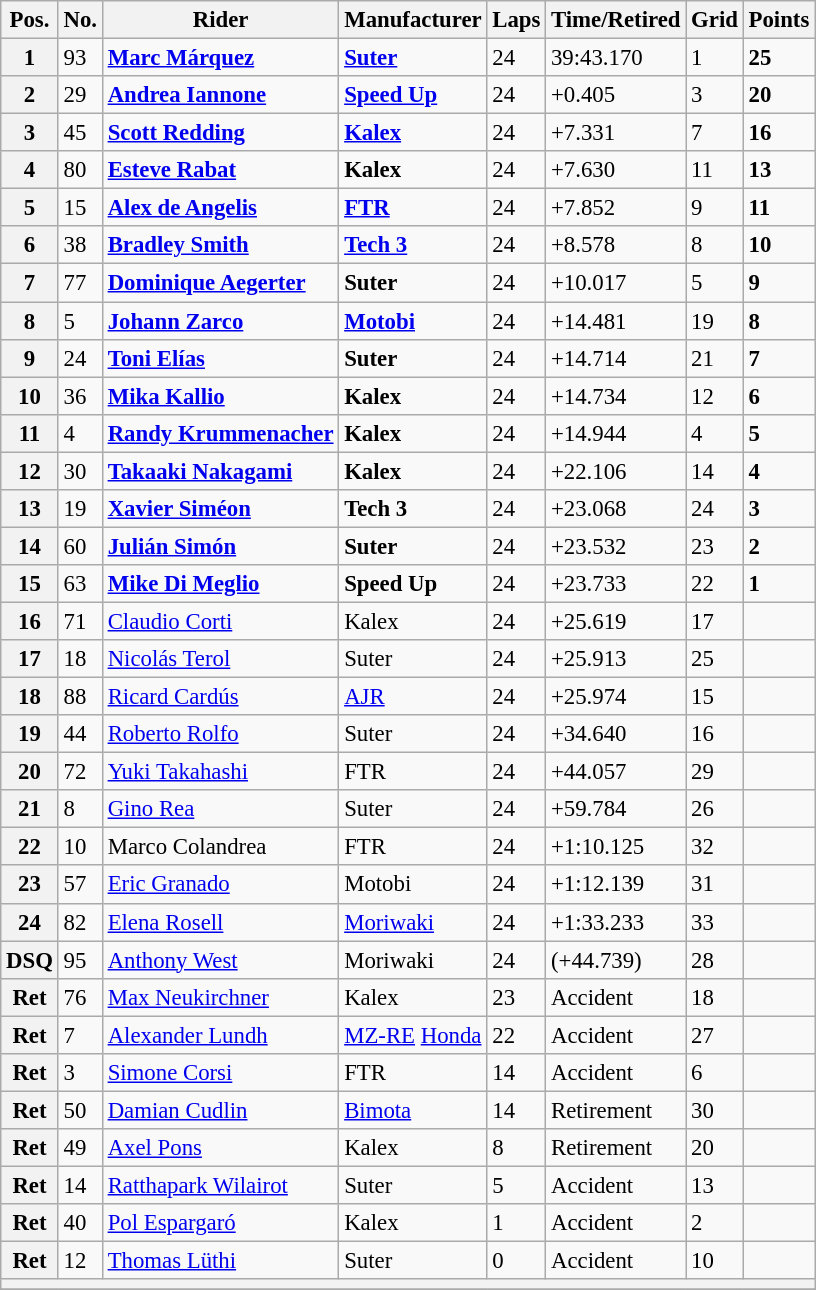<table class="wikitable" style="font-size: 95%;">
<tr>
<th>Pos.</th>
<th>No.</th>
<th>Rider</th>
<th>Manufacturer</th>
<th>Laps</th>
<th>Time/Retired</th>
<th>Grid</th>
<th>Points</th>
</tr>
<tr>
<th>1</th>
<td>93</td>
<td> <strong><a href='#'>Marc Márquez</a></strong></td>
<td><strong><a href='#'>Suter</a></strong></td>
<td>24</td>
<td>39:43.170</td>
<td>1</td>
<td><strong>25</strong></td>
</tr>
<tr>
<th>2</th>
<td>29</td>
<td> <strong><a href='#'>Andrea Iannone</a></strong></td>
<td><strong><a href='#'>Speed Up</a></strong></td>
<td>24</td>
<td>+0.405</td>
<td>3</td>
<td><strong>20</strong></td>
</tr>
<tr>
<th>3</th>
<td>45</td>
<td> <strong><a href='#'>Scott Redding</a></strong></td>
<td><strong><a href='#'>Kalex</a></strong></td>
<td>24</td>
<td>+7.331</td>
<td>7</td>
<td><strong>16</strong></td>
</tr>
<tr>
<th>4</th>
<td>80</td>
<td> <strong><a href='#'>Esteve Rabat</a></strong></td>
<td><strong>Kalex</strong></td>
<td>24</td>
<td>+7.630</td>
<td>11</td>
<td><strong>13</strong></td>
</tr>
<tr>
<th>5</th>
<td>15</td>
<td> <strong><a href='#'>Alex de Angelis</a></strong></td>
<td><strong><a href='#'>FTR</a></strong></td>
<td>24</td>
<td>+7.852</td>
<td>9</td>
<td><strong>11</strong></td>
</tr>
<tr>
<th>6</th>
<td>38</td>
<td> <strong><a href='#'>Bradley Smith</a></strong></td>
<td><strong><a href='#'>Tech 3</a></strong></td>
<td>24</td>
<td>+8.578</td>
<td>8</td>
<td><strong>10</strong></td>
</tr>
<tr>
<th>7</th>
<td>77</td>
<td> <strong><a href='#'>Dominique Aegerter</a></strong></td>
<td><strong>Suter</strong></td>
<td>24</td>
<td>+10.017</td>
<td>5</td>
<td><strong>9</strong></td>
</tr>
<tr>
<th>8</th>
<td>5</td>
<td> <strong><a href='#'>Johann Zarco</a></strong></td>
<td><strong><a href='#'>Motobi</a></strong></td>
<td>24</td>
<td>+14.481</td>
<td>19</td>
<td><strong>8</strong></td>
</tr>
<tr>
<th>9</th>
<td>24</td>
<td> <strong><a href='#'>Toni Elías</a></strong></td>
<td><strong>Suter</strong></td>
<td>24</td>
<td>+14.714</td>
<td>21</td>
<td><strong>7</strong></td>
</tr>
<tr>
<th>10</th>
<td>36</td>
<td> <strong><a href='#'>Mika Kallio</a></strong></td>
<td><strong>Kalex</strong></td>
<td>24</td>
<td>+14.734</td>
<td>12</td>
<td><strong>6</strong></td>
</tr>
<tr>
<th>11</th>
<td>4</td>
<td> <strong><a href='#'>Randy Krummenacher</a></strong></td>
<td><strong>Kalex</strong></td>
<td>24</td>
<td>+14.944</td>
<td>4</td>
<td><strong>5</strong></td>
</tr>
<tr>
<th>12</th>
<td>30</td>
<td> <strong><a href='#'>Takaaki Nakagami</a></strong></td>
<td><strong>Kalex</strong></td>
<td>24</td>
<td>+22.106</td>
<td>14</td>
<td><strong>4</strong></td>
</tr>
<tr>
<th>13</th>
<td>19</td>
<td> <strong><a href='#'>Xavier Siméon</a></strong></td>
<td><strong>Tech 3</strong></td>
<td>24</td>
<td>+23.068</td>
<td>24</td>
<td><strong>3</strong></td>
</tr>
<tr>
<th>14</th>
<td>60</td>
<td> <strong><a href='#'>Julián Simón</a></strong></td>
<td><strong>Suter</strong></td>
<td>24</td>
<td>+23.532</td>
<td>23</td>
<td><strong>2</strong></td>
</tr>
<tr>
<th>15</th>
<td>63</td>
<td> <strong><a href='#'>Mike Di Meglio</a></strong></td>
<td><strong>Speed Up</strong></td>
<td>24</td>
<td>+23.733</td>
<td>22</td>
<td><strong>1</strong></td>
</tr>
<tr>
<th>16</th>
<td>71</td>
<td> <a href='#'>Claudio Corti</a></td>
<td>Kalex</td>
<td>24</td>
<td>+25.619</td>
<td>17</td>
<td></td>
</tr>
<tr>
<th>17</th>
<td>18</td>
<td> <a href='#'>Nicolás Terol</a></td>
<td>Suter</td>
<td>24</td>
<td>+25.913</td>
<td>25</td>
<td></td>
</tr>
<tr>
<th>18</th>
<td>88</td>
<td> <a href='#'>Ricard Cardús</a></td>
<td><a href='#'>AJR</a></td>
<td>24</td>
<td>+25.974</td>
<td>15</td>
<td></td>
</tr>
<tr>
<th>19</th>
<td>44</td>
<td> <a href='#'>Roberto Rolfo</a></td>
<td>Suter</td>
<td>24</td>
<td>+34.640</td>
<td>16</td>
<td></td>
</tr>
<tr>
<th>20</th>
<td>72</td>
<td> <a href='#'>Yuki Takahashi</a></td>
<td>FTR</td>
<td>24</td>
<td>+44.057</td>
<td>29</td>
<td></td>
</tr>
<tr>
<th>21</th>
<td>8</td>
<td> <a href='#'>Gino Rea</a></td>
<td>Suter</td>
<td>24</td>
<td>+59.784</td>
<td>26</td>
<td></td>
</tr>
<tr>
<th>22</th>
<td>10</td>
<td> Marco Colandrea</td>
<td>FTR</td>
<td>24</td>
<td>+1:10.125</td>
<td>32</td>
<td></td>
</tr>
<tr>
<th>23</th>
<td>57</td>
<td> <a href='#'>Eric Granado</a></td>
<td>Motobi</td>
<td>24</td>
<td>+1:12.139</td>
<td>31</td>
<td></td>
</tr>
<tr>
<th>24</th>
<td>82</td>
<td> <a href='#'>Elena Rosell</a></td>
<td><a href='#'>Moriwaki</a></td>
<td>24</td>
<td>+1:33.233</td>
<td>33</td>
<td></td>
</tr>
<tr>
<th>DSQ</th>
<td>95</td>
<td> <a href='#'>Anthony West</a></td>
<td>Moriwaki</td>
<td>24</td>
<td>(+44.739)</td>
<td>28</td>
<td></td>
</tr>
<tr>
<th>Ret</th>
<td>76</td>
<td> <a href='#'>Max Neukirchner</a></td>
<td>Kalex</td>
<td>23</td>
<td>Accident</td>
<td>18</td>
<td></td>
</tr>
<tr>
<th>Ret</th>
<td>7</td>
<td> <a href='#'>Alexander Lundh</a></td>
<td><a href='#'>MZ-RE</a> <a href='#'>Honda</a></td>
<td>22</td>
<td>Accident</td>
<td>27</td>
<td></td>
</tr>
<tr>
<th>Ret</th>
<td>3</td>
<td> <a href='#'>Simone Corsi</a></td>
<td>FTR</td>
<td>14</td>
<td>Accident</td>
<td>6</td>
<td></td>
</tr>
<tr>
<th>Ret</th>
<td>50</td>
<td> <a href='#'>Damian Cudlin</a></td>
<td><a href='#'>Bimota</a></td>
<td>14</td>
<td>Retirement</td>
<td>30</td>
<td></td>
</tr>
<tr>
<th>Ret</th>
<td>49</td>
<td> <a href='#'>Axel Pons</a></td>
<td>Kalex</td>
<td>8</td>
<td>Retirement</td>
<td>20</td>
<td></td>
</tr>
<tr>
<th>Ret</th>
<td>14</td>
<td> <a href='#'>Ratthapark Wilairot</a></td>
<td>Suter</td>
<td>5</td>
<td>Accident</td>
<td>13</td>
<td></td>
</tr>
<tr>
<th>Ret</th>
<td>40</td>
<td> <a href='#'>Pol Espargaró</a></td>
<td>Kalex</td>
<td>1</td>
<td>Accident</td>
<td>2</td>
<td></td>
</tr>
<tr>
<th>Ret</th>
<td>12</td>
<td> <a href='#'>Thomas Lüthi</a></td>
<td>Suter</td>
<td>0</td>
<td>Accident</td>
<td>10</td>
<td></td>
</tr>
<tr>
<th colspan=8></th>
</tr>
<tr>
</tr>
</table>
